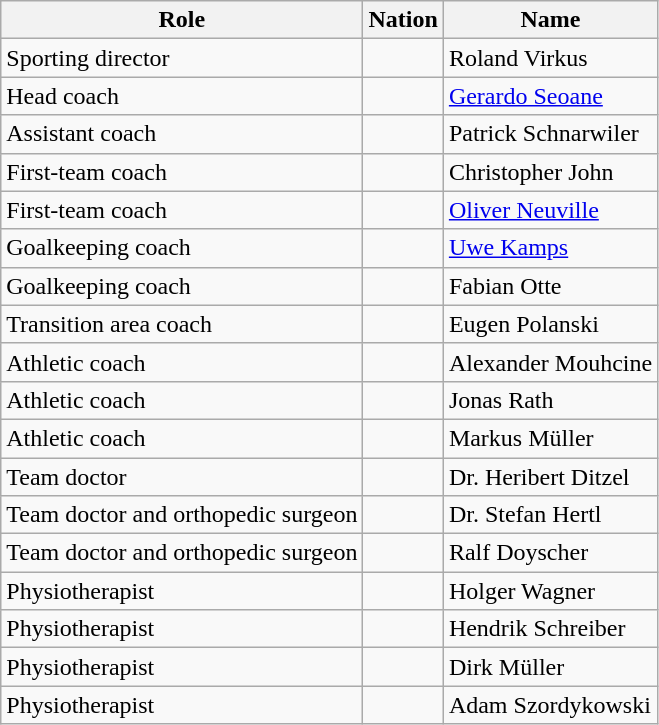<table class="wikitable" style="text-align:left;margin-left:1em">
<tr style="color:black;">
<th>Role</th>
<th>Nation</th>
<th>Name</th>
</tr>
<tr>
<td>Sporting director</td>
<td style="text-align:left;"></td>
<td>Roland Virkus</td>
</tr>
<tr>
<td>Head coach</td>
<td style="text-align:left;"></td>
<td><a href='#'>Gerardo Seoane</a></td>
</tr>
<tr>
<td>Assistant coach</td>
<td style="text-align:left;"></td>
<td>Patrick Schnarwiler</td>
</tr>
<tr>
<td>First-team coach</td>
<td style="text-align:left;"></td>
<td>Christopher John</td>
</tr>
<tr>
<td>First-team coach</td>
<td style="text-align:left;"></td>
<td><a href='#'>Oliver Neuville</a></td>
</tr>
<tr>
<td>Goalkeeping coach</td>
<td style="text-align:left;"></td>
<td><a href='#'>Uwe Kamps</a></td>
</tr>
<tr>
<td>Goalkeeping coach</td>
<td style="text-align:left;"></td>
<td>Fabian Otte</td>
</tr>
<tr>
<td>Transition area coach</td>
<td style="text-align:left;"></td>
<td>Eugen Polanski</td>
</tr>
<tr>
<td>Athletic coach</td>
<td style="text-align:left;"></td>
<td>Alexander Mouhcine</td>
</tr>
<tr>
<td>Athletic coach</td>
<td style="text-align:left;"></td>
<td>Jonas Rath</td>
</tr>
<tr>
<td>Athletic coach</td>
<td style="text-align:left;"></td>
<td>Markus Müller</td>
</tr>
<tr>
<td>Team doctor</td>
<td style="text-align:left;"></td>
<td>Dr. Heribert Ditzel</td>
</tr>
<tr>
<td>Team doctor and orthopedic surgeon</td>
<td style="text-align:left;"></td>
<td>Dr. Stefan Hertl</td>
</tr>
<tr>
<td>Team doctor and orthopedic surgeon</td>
<td style="text-align:left;"></td>
<td>Ralf Doyscher</td>
</tr>
<tr>
<td>Physiotherapist</td>
<td style="text-align:left;"></td>
<td>Holger Wagner</td>
</tr>
<tr>
<td>Physiotherapist</td>
<td style="text-align:left;"></td>
<td>Hendrik Schreiber</td>
</tr>
<tr>
<td>Physiotherapist</td>
<td style="text-align:left;"></td>
<td>Dirk Müller</td>
</tr>
<tr>
<td>Physiotherapist</td>
<td style="text-align:left;"></td>
<td>Adam Szordykowski</td>
</tr>
</table>
